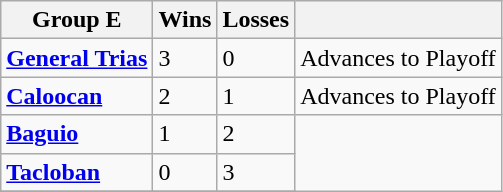<table class="wikitable">
<tr align=center>
<th>Group E</th>
<th>Wins</th>
<th>Losses</th>
<th></th>
</tr>
<tr>
<td><strong><a href='#'>General Trias</a></strong></td>
<td>3</td>
<td>0</td>
<td>Advances to Playoff</td>
</tr>
<tr>
<td><strong><a href='#'>Caloocan</a></strong></td>
<td>2</td>
<td>1</td>
<td>Advances to Playoff</td>
</tr>
<tr>
<td><strong><a href='#'>Baguio</a></strong></td>
<td>1</td>
<td>2</td>
</tr>
<tr>
<td><strong><a href='#'>Tacloban</a></strong></td>
<td>0</td>
<td>3</td>
</tr>
<tr>
</tr>
</table>
